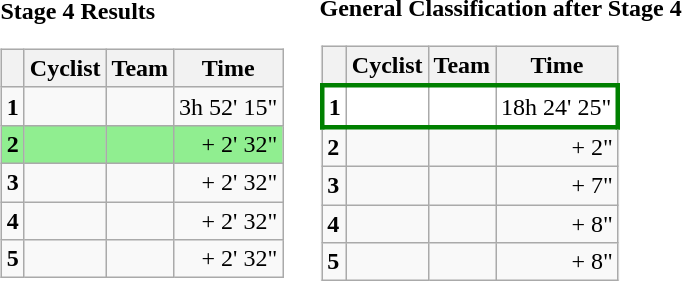<table>
<tr>
<td><strong>Stage 4 Results</strong><br><table class="wikitable">
<tr>
<th></th>
<th>Cyclist</th>
<th>Team</th>
<th>Time</th>
</tr>
<tr>
<td><strong>1</strong></td>
<td></td>
<td></td>
<td align="right">3h 52' 15"</td>
</tr>
<tr style="background:lightgreen">
<td><strong>2</strong></td>
<td></td>
<td></td>
<td align="right">+ 2' 32"</td>
</tr>
<tr>
<td><strong>3</strong></td>
<td></td>
<td></td>
<td align="right">+ 2' 32"</td>
</tr>
<tr>
<td><strong>4</strong></td>
<td></td>
<td></td>
<td align="right">+ 2' 32"</td>
</tr>
<tr>
<td><strong>5</strong></td>
<td></td>
<td></td>
<td align="right">+ 2' 32"</td>
</tr>
</table>
</td>
<td></td>
<td><strong>General Classification after Stage 4</strong><br><table class="wikitable">
<tr>
<th></th>
<th>Cyclist</th>
<th>Team</th>
<th>Time</th>
</tr>
<tr style="border:3px solid green; background:white">
<td><strong>1</strong></td>
<td></td>
<td></td>
<td align="right">18h 24' 25"</td>
</tr>
<tr>
<td><strong>2</strong></td>
<td></td>
<td></td>
<td align="right">+ 2"</td>
</tr>
<tr>
<td><strong>3</strong></td>
<td></td>
<td></td>
<td align="right">+ 7"</td>
</tr>
<tr>
<td><strong>4</strong></td>
<td></td>
<td></td>
<td align="right">+ 8"</td>
</tr>
<tr>
<td><strong>5</strong></td>
<td></td>
<td></td>
<td align="right">+ 8"</td>
</tr>
</table>
</td>
</tr>
</table>
